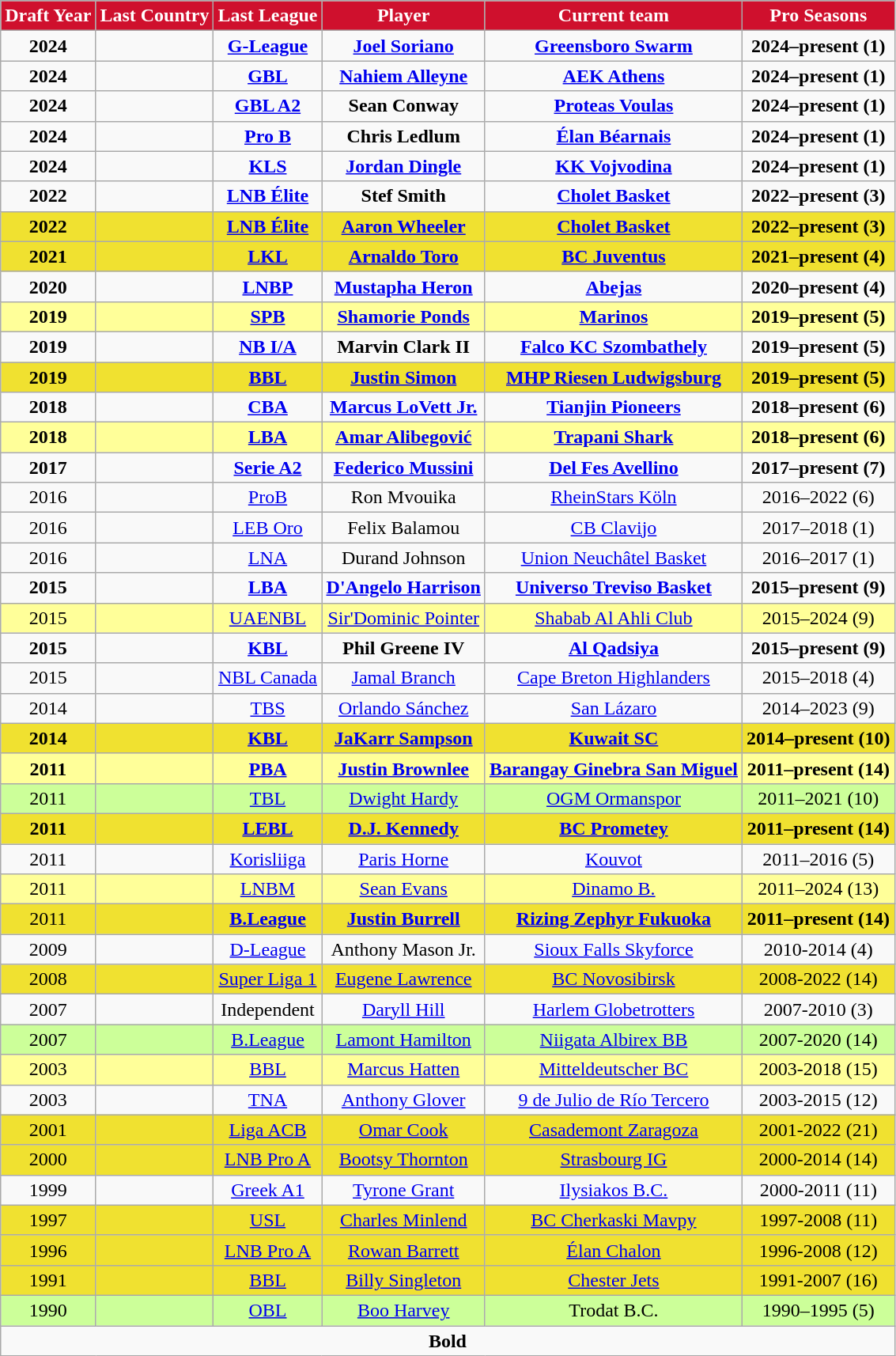<table class="wikitable sortable" style="text-align:center">
<tr>
<th style="background:#CF102D; color: #ffffff">Draft Year</th>
<th style="background:#CF102D; color: #ffffff">Last Country</th>
<th style="background:#CF102D; color: #ffffff">Last League</th>
<th style="background:#CF102D; color: #ffffff">Player</th>
<th style="background:#CF102D; color: #ffffff">Current team</th>
<th style="background:#CF102D; color: #ffffff">Pro Seasons</th>
</tr>
<tr>
<td><strong>2024</strong></td>
<td></td>
<td><strong><a href='#'>G-League</a></strong></td>
<td><strong><a href='#'>Joel Soriano</a></strong></td>
<td><strong><a href='#'>Greensboro Swarm</a></strong></td>
<td><strong>2024–present (1)</strong></td>
</tr>
<tr>
<td><strong>2024</strong></td>
<td></td>
<td><strong><a href='#'>GBL</a></strong></td>
<td><strong><a href='#'>Nahiem Alleyne</a></strong></td>
<td><strong><a href='#'>AEK Athens</a></strong></td>
<td><strong>2024–present (1)</strong></td>
</tr>
<tr>
<td><strong>2024</strong></td>
<td></td>
<td><strong><a href='#'>GBL A2</a></strong></td>
<td><strong>Sean Conway</strong></td>
<td><strong><a href='#'>Proteas Voulas</a></strong></td>
<td><strong>2024–present (1)</strong></td>
</tr>
<tr>
<td><strong>2024</strong></td>
<td></td>
<td><strong><a href='#'>Pro B</a></strong></td>
<td><strong>Chris Ledlum</strong></td>
<td><strong><a href='#'>Élan Béarnais</a></strong></td>
<td><strong>2024–present (1)</strong></td>
</tr>
<tr>
<td><strong>2024</strong></td>
<td></td>
<td><strong><a href='#'>KLS</a></strong></td>
<td><strong><a href='#'>Jordan Dingle</a></strong></td>
<td><strong><a href='#'>KK Vojvodina</a></strong></td>
<td><strong>2024–present (1)</strong></td>
</tr>
<tr>
<td><strong>2022</strong></td>
<td></td>
<td><strong><a href='#'>LNB Élite</a></strong></td>
<td><strong>Stef Smith</strong></td>
<td><strong><a href='#'>Cholet Basket</a></strong></td>
<td><strong>2022–present (3)</strong></td>
</tr>
<tr style="background:#F0E130">
<td><strong>2022</strong></td>
<td></td>
<td><strong><a href='#'>LNB Élite</a></strong></td>
<td><strong><a href='#'>Aaron Wheeler</a></strong></td>
<td><strong><a href='#'>Cholet Basket</a></strong></td>
<td><strong>2022–present (3)</strong></td>
</tr>
<tr style="background:#F0E130">
<td><strong>2021</strong></td>
<td></td>
<td><strong><a href='#'>LKL</a></strong></td>
<td><strong><a href='#'>Arnaldo Toro</a></strong></td>
<td><strong><a href='#'>BC Juventus</a></strong></td>
<td><strong>2021–present (4)</strong></td>
</tr>
<tr>
<td><strong>2020</strong></td>
<td></td>
<td><strong><a href='#'>LNBP</a></strong></td>
<td><strong><a href='#'>Mustapha Heron</a></strong></td>
<td><strong><a href='#'>Abejas</a></strong></td>
<td><strong>2020–present (4)</strong></td>
</tr>
<tr style="background:#FFFF99">
<td><strong>2019</strong></td>
<td></td>
<td><strong><a href='#'>SPB</a></strong></td>
<td><strong><a href='#'>Shamorie Ponds</a></strong></td>
<td><strong><a href='#'>Marinos</a></strong></td>
<td><strong>2019–present (5)</strong></td>
</tr>
<tr>
<td><strong>2019</strong></td>
<td></td>
<td><strong><a href='#'>NB I/A</a></strong></td>
<td><strong>Marvin Clark II</strong></td>
<td><strong><a href='#'>Falco KC Szombathely</a></strong></td>
<td><strong>2019–present (5)</strong></td>
</tr>
<tr style="background:#F0E130">
<td><strong>2019</strong></td>
<td></td>
<td><strong><a href='#'>BBL</a></strong></td>
<td><strong><a href='#'>Justin Simon</a></strong></td>
<td><strong><a href='#'>MHP Riesen Ludwigsburg</a></strong></td>
<td><strong>2019–present (5)</strong></td>
</tr>
<tr>
<td><strong>2018</strong></td>
<td></td>
<td><strong><a href='#'>CBA</a></strong></td>
<td><strong><a href='#'>Marcus LoVett Jr.</a></strong></td>
<td><strong><a href='#'>Tianjin Pioneers</a></strong></td>
<td><strong>2018–present (6)</strong></td>
</tr>
<tr style="background:#FFFF99">
<td><strong>2018</strong></td>
<td></td>
<td><strong><a href='#'>LBA</a></strong></td>
<td><strong><a href='#'>Amar Alibegović</a></strong></td>
<td><strong><a href='#'>Trapani Shark</a></strong></td>
<td><strong>2018–present (6)</strong></td>
</tr>
<tr>
<td><strong>2017</strong></td>
<td></td>
<td><strong><a href='#'>Serie A2</a></strong></td>
<td><strong><a href='#'>Federico Mussini</a></strong></td>
<td><strong><a href='#'>Del Fes Avellino</a></strong></td>
<td><strong>2017–present (7)</strong></td>
</tr>
<tr>
<td>2016</td>
<td></td>
<td><a href='#'>ProB</a></td>
<td>Ron Mvouika</td>
<td><a href='#'>RheinStars Köln</a></td>
<td>2016–2022 (6)</td>
</tr>
<tr>
<td>2016</td>
<td></td>
<td><a href='#'>LEB Oro</a></td>
<td>Felix Balamou</td>
<td><a href='#'>CB Clavijo</a></td>
<td>2017–2018 (1)</td>
</tr>
<tr>
<td>2016</td>
<td></td>
<td><a href='#'>LNA</a></td>
<td>Durand Johnson</td>
<td><a href='#'>Union Neuchâtel Basket</a></td>
<td>2016–2017 (1)</td>
</tr>
<tr>
<td><strong>2015</strong></td>
<td></td>
<td><strong><a href='#'>LBA</a></strong></td>
<td><strong><a href='#'>D'Angelo Harrison</a></strong></td>
<td><strong><a href='#'>Universo Treviso Basket</a></strong></td>
<td><strong>2015–present (9)</strong></td>
</tr>
<tr style="background:#FFFF99">
<td>2015</td>
<td></td>
<td><a href='#'>UAENBL</a></td>
<td><a href='#'>Sir'Dominic Pointer</a></td>
<td><a href='#'>Shabab Al Ahli Club</a></td>
<td>2015–2024 (9)</td>
</tr>
<tr>
<td><strong>2015</strong></td>
<td></td>
<td><strong><a href='#'>KBL</a></strong></td>
<td><strong>Phil Greene IV</strong></td>
<td><strong><a href='#'>Al Qadsiya</a></strong></td>
<td><strong>2015–present (9)</strong></td>
</tr>
<tr>
<td>2015</td>
<td></td>
<td><a href='#'>NBL Canada</a></td>
<td><a href='#'>Jamal Branch</a></td>
<td><a href='#'>Cape Breton Highlanders</a></td>
<td>2015–2018 (4)</td>
</tr>
<tr>
<td>2014</td>
<td></td>
<td><a href='#'>TBS</a></td>
<td><a href='#'>Orlando Sánchez</a></td>
<td><a href='#'>San Lázaro</a></td>
<td>2014–2023 (9)</td>
</tr>
<tr style="background:#F0E130">
<td><strong>2014</strong></td>
<td></td>
<td><strong><a href='#'>KBL</a></strong></td>
<td><strong><a href='#'>JaKarr Sampson</a></strong></td>
<td><strong><a href='#'>Kuwait SC</a></strong></td>
<td><strong>2014–present (10)</strong></td>
</tr>
<tr style="background:#FFFF99">
<td><strong>2011</strong></td>
<td></td>
<td><strong><a href='#'>PBA</a></strong></td>
<td><strong><a href='#'>Justin Brownlee</a></strong></td>
<td><strong><a href='#'>Barangay Ginebra San Miguel</a></strong></td>
<td><strong>2011–present (14)</strong></td>
</tr>
<tr style="background:#CCFF99">
<td>2011</td>
<td></td>
<td><a href='#'>TBL</a></td>
<td><a href='#'>Dwight Hardy</a></td>
<td><a href='#'>OGM Ormanspor</a></td>
<td>2011–2021 (10)</td>
</tr>
<tr style="background:#F0E130">
<td><strong>2011</strong></td>
<td></td>
<td><strong><a href='#'>LEBL</a></strong></td>
<td><strong><a href='#'>D.J. Kennedy</a></strong></td>
<td><strong><a href='#'>BC Prometey</a></strong></td>
<td><strong>2011–present (14)</strong></td>
</tr>
<tr>
<td>2011</td>
<td></td>
<td><a href='#'>Korisliiga</a></td>
<td><a href='#'>Paris Horne</a></td>
<td><a href='#'>Kouvot</a></td>
<td>2011–2016 (5)</td>
</tr>
<tr style="background:#FFFF99">
<td>2011</td>
<td></td>
<td><a href='#'>LNBM</a></td>
<td><a href='#'>Sean Evans</a></td>
<td><a href='#'>Dinamo B.</a></td>
<td>2011–2024 (13)</td>
</tr>
<tr style="background:#F0E130">
<td>2011</td>
<td></td>
<td><strong><a href='#'>B.League</a></strong></td>
<td><strong><a href='#'>Justin Burrell</a></strong></td>
<td><strong><a href='#'>Rizing Zephyr Fukuoka</a></strong></td>
<td><strong>2011–present (14)</strong></td>
</tr>
<tr>
<td>2009</td>
<td></td>
<td><a href='#'>D-League</a></td>
<td>Anthony Mason Jr.</td>
<td><a href='#'>Sioux Falls Skyforce</a></td>
<td>2010-2014 (4)</td>
</tr>
<tr style="background:#F0E130">
<td>2008</td>
<td></td>
<td><a href='#'>Super Liga 1</a></td>
<td><a href='#'>Eugene Lawrence</a></td>
<td><a href='#'>BC Novosibirsk</a></td>
<td>2008-2022 (14)</td>
</tr>
<tr>
<td>2007</td>
<td></td>
<td>Independent</td>
<td><a href='#'>Daryll Hill</a></td>
<td><a href='#'>Harlem Globetrotters</a></td>
<td>2007-2010 (3)</td>
</tr>
<tr style="background:#CCFF99">
<td>2007</td>
<td></td>
<td><a href='#'>B.League</a></td>
<td><a href='#'>Lamont Hamilton</a></td>
<td><a href='#'>Niigata Albirex BB</a></td>
<td>2007-2020 (14)</td>
</tr>
<tr style="background:#FFFF99">
<td>2003</td>
<td></td>
<td><a href='#'>BBL</a></td>
<td><a href='#'>Marcus Hatten</a></td>
<td><a href='#'>Mitteldeutscher BC</a></td>
<td>2003-2018 (15)</td>
</tr>
<tr>
<td>2003</td>
<td></td>
<td><a href='#'>TNA</a></td>
<td><a href='#'>Anthony Glover</a></td>
<td><a href='#'>9 de Julio de Río Tercero</a></td>
<td>2003-2015 (12)</td>
</tr>
<tr style="background:#F0E130">
<td>2001</td>
<td></td>
<td><a href='#'>Liga ACB</a></td>
<td><a href='#'>Omar Cook</a></td>
<td><a href='#'>Casademont Zaragoza</a></td>
<td>2001-2022 (21)</td>
</tr>
<tr style="background:#F0E130">
<td>2000</td>
<td></td>
<td><a href='#'>LNB Pro A</a></td>
<td><a href='#'>Bootsy Thornton</a></td>
<td><a href='#'>Strasbourg IG</a></td>
<td>2000-2014 (14)</td>
</tr>
<tr>
<td>1999</td>
<td></td>
<td><a href='#'>Greek A1</a></td>
<td><a href='#'>Tyrone Grant</a></td>
<td><a href='#'>Ilysiakos B.C.</a></td>
<td>2000-2011 (11)</td>
</tr>
<tr style="background:#F0E130">
<td>1997</td>
<td></td>
<td><a href='#'>USL</a></td>
<td><a href='#'>Charles Minlend</a></td>
<td><a href='#'>BC Cherkaski Mavpy</a></td>
<td>1997-2008 (11)</td>
</tr>
<tr style="background:#F0E130">
<td>1996</td>
<td></td>
<td><a href='#'>LNB Pro A</a></td>
<td><a href='#'>Rowan Barrett</a></td>
<td><a href='#'>Élan Chalon</a></td>
<td>1996-2008 (12)</td>
</tr>
<tr style="background:#F0E130">
<td>1991</td>
<td></td>
<td><a href='#'>BBL</a></td>
<td><a href='#'>Billy Singleton</a></td>
<td><a href='#'>Chester Jets</a></td>
<td>1991-2007 (16)</td>
</tr>
<tr style="background:#CCFF99">
<td>1990</td>
<td></td>
<td><a href='#'>OBL</a></td>
<td><a href='#'>Boo Harvey</a></td>
<td>Trodat B.C.</td>
<td>1990–1995 (5)</td>
</tr>
<tr>
<td colspan=10 align=center><strong>Bold</strong>   </td>
</tr>
</table>
